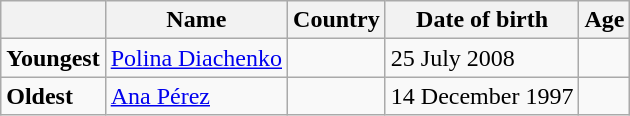<table class="wikitable">
<tr>
<th></th>
<th><strong>Name</strong></th>
<th><strong>Country</strong></th>
<th><strong>Date of birth</strong></th>
<th><strong>Age</strong></th>
</tr>
<tr>
<td><strong>Youngest</strong></td>
<td><a href='#'>Polina Diachenko</a></td>
<td></td>
<td>25 July 2008</td>
<td></td>
</tr>
<tr>
<td><strong>Oldest</strong></td>
<td><a href='#'>Ana Pérez</a></td>
<td></td>
<td>14 December 1997</td>
<td></td>
</tr>
</table>
